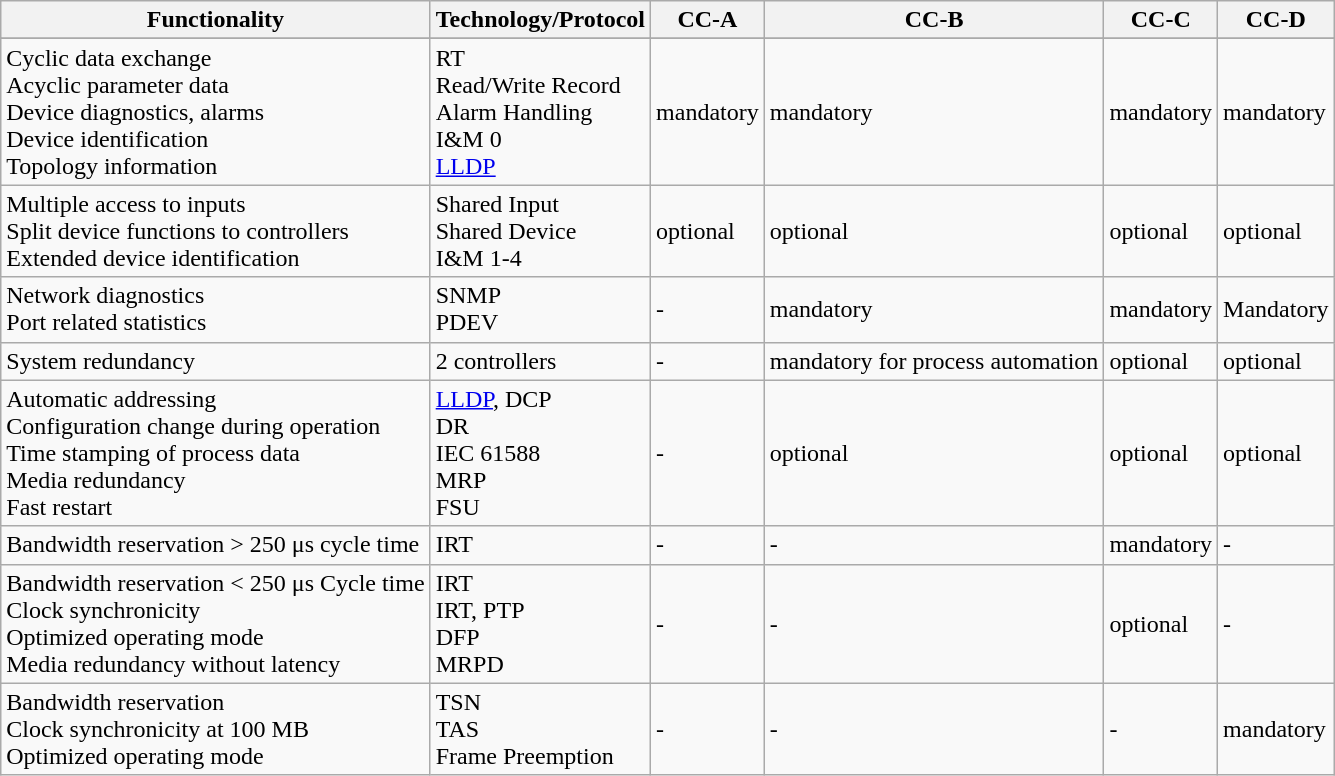<table class="wikitable plainrowheaders">
<tr>
<th scope="col">Functionality</th>
<th>Technology/Protocol</th>
<th>CC-A</th>
<th>CC-B</th>
<th>CC-C</th>
<th>CC-D</th>
</tr>
<tr>
</tr>
<tr>
<td scope="row">Cyclic data exchange<br>Acyclic parameter data<br>Device diagnostics, alarms<br>Device identification<br>Topology information</td>
<td>RT<br>Read/Write Record<br>Alarm Handling<br>I&M 0<br><a href='#'>LLDP</a></td>
<td>mandatory</td>
<td>mandatory</td>
<td>mandatory</td>
<td>mandatory</td>
</tr>
<tr>
<td>Multiple access to inputs<br>Split device functions to controllers<br>Extended device identification</td>
<td>Shared Input<br>Shared Device<br>I&M 1-4</td>
<td>optional</td>
<td>optional</td>
<td>optional</td>
<td>optional</td>
</tr>
<tr>
<td>Network diagnostics<br>Port related statistics</td>
<td>SNMP<br>PDEV</td>
<td>-</td>
<td>mandatory</td>
<td>mandatory</td>
<td>Mandatory</td>
</tr>
<tr>
<td>System redundancy</td>
<td>2 controllers</td>
<td>-</td>
<td>mandatory for process automation</td>
<td>optional</td>
<td>optional</td>
</tr>
<tr>
<td>Automatic addressing<br>Configuration change during operation<br>Time stamping of process data<br>Media redundancy<br>Fast restart</td>
<td><a href='#'>LLDP</a>, DCP<br>DR<br>IEC 61588<br>MRP<br>FSU</td>
<td>-</td>
<td>optional</td>
<td>optional</td>
<td>optional</td>
</tr>
<tr>
<td>Bandwidth reservation > 250 μs cycle time</td>
<td>IRT</td>
<td>-</td>
<td>-</td>
<td>mandatory</td>
<td>-</td>
</tr>
<tr>
<td>Bandwidth reservation < 250 μs Cycle time<br>Clock synchronicity<br>Optimized operating mode<br>Media redundancy without latency</td>
<td>IRT<br>IRT, PTP<br>DFP<br>MRPD</td>
<td>-</td>
<td>-</td>
<td>optional</td>
<td>-</td>
</tr>
<tr>
<td>Bandwidth reservation<br>Clock synchronicity at 100 MB<br>Optimized operating mode</td>
<td>TSN<br>TAS<br>Frame Preemption</td>
<td>-</td>
<td>-</td>
<td>-</td>
<td>mandatory</td>
</tr>
</table>
